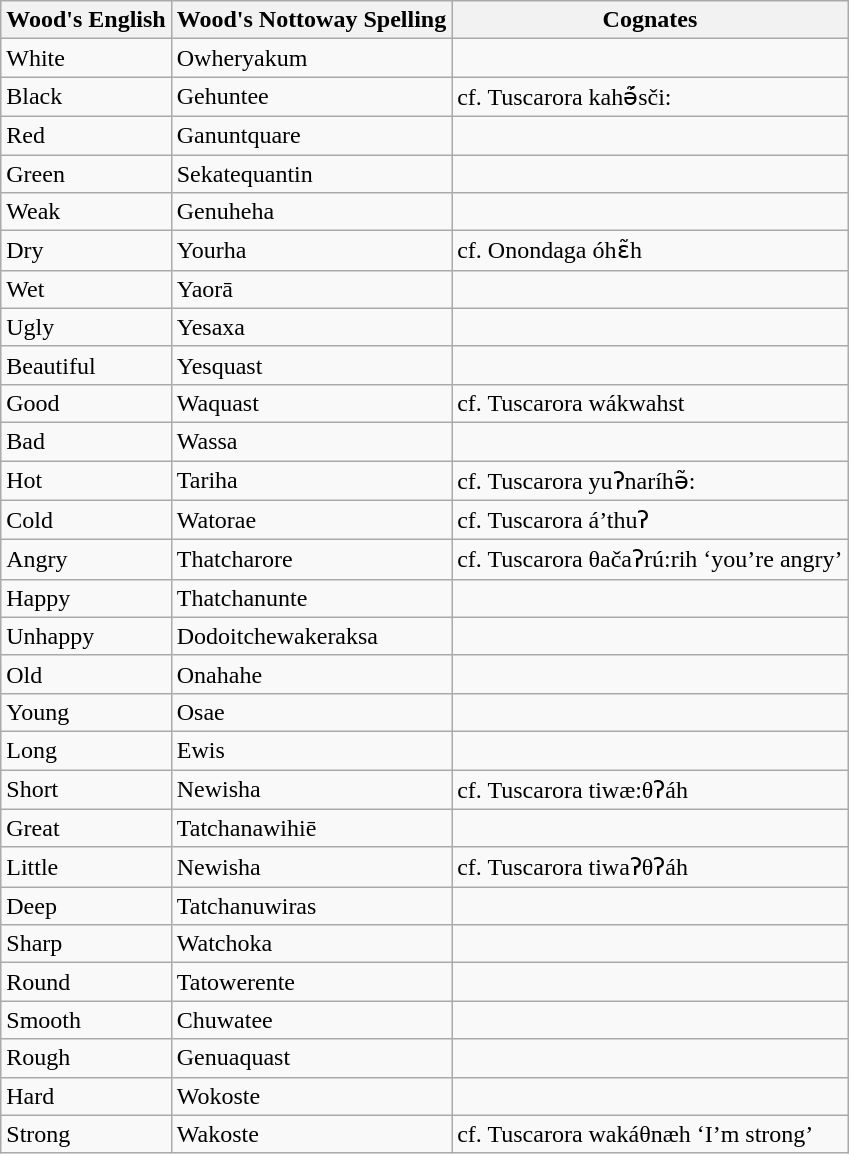<table class="wikitable">
<tr>
<th>Wood's English</th>
<th>Wood's Nottoway Spelling</th>
<th>Cognates</th>
</tr>
<tr>
<td>White</td>
<td>Owheryakum</td>
</tr>
<tr>
<td>Black</td>
<td>Gehuntee</td>
<td>cf. Tuscarora kahə̃́sči:</td>
</tr>
<tr>
<td>Red</td>
<td>Ganuntquare</td>
<td></td>
</tr>
<tr>
<td>Green</td>
<td>Sekatequantin</td>
<td></td>
</tr>
<tr>
<td>Weak</td>
<td>Genuheha</td>
<td></td>
</tr>
<tr>
<td>Dry</td>
<td>Yourha</td>
<td>cf. Onondaga óhɛ̃h</td>
</tr>
<tr>
<td>Wet</td>
<td>Yaorā</td>
<td></td>
</tr>
<tr>
<td>Ugly</td>
<td>Yesaxa</td>
<td></td>
</tr>
<tr>
<td>Beautiful</td>
<td>Yesquast</td>
<td></td>
</tr>
<tr>
<td>Good</td>
<td>Waquast</td>
<td>cf. Tuscarora wákwahst</td>
</tr>
<tr>
<td>Bad</td>
<td>Wassa</td>
</tr>
<tr>
<td>Hot</td>
<td>Tariha</td>
<td>cf. Tuscarora yuʔnaríhə̃:</td>
</tr>
<tr>
<td>Cold</td>
<td>Watorae</td>
<td>cf. Tuscarora á’thuʔ</td>
</tr>
<tr>
<td>Angry</td>
<td>Thatcharore</td>
<td>cf. Tuscarora θačaʔrú:rih ‘you’re angry’</td>
</tr>
<tr>
<td>Happy</td>
<td>Thatchanunte</td>
<td></td>
</tr>
<tr>
<td>Unhappy</td>
<td>Dodoitchewakeraksa</td>
<td></td>
</tr>
<tr>
<td>Old</td>
<td>Onahahe</td>
<td></td>
</tr>
<tr>
<td>Young</td>
<td>Osae</td>
<td></td>
</tr>
<tr>
<td>Long</td>
<td>Ewis</td>
<td></td>
</tr>
<tr>
<td>Short</td>
<td>Newisha</td>
<td>cf. Tuscarora tiwæ:θʔáh</td>
</tr>
<tr>
<td>Great</td>
<td>Tatchanawihiē</td>
</tr>
<tr>
<td>Little</td>
<td>Newisha</td>
<td>cf. Tuscarora tiwaʔθʔáh</td>
</tr>
<tr>
<td>Deep</td>
<td>Tatchanuwiras</td>
<td></td>
</tr>
<tr>
<td>Sharp</td>
<td>Watchoka</td>
<td></td>
</tr>
<tr>
<td>Round</td>
<td>Tatowerente</td>
<td></td>
</tr>
<tr>
<td>Smooth</td>
<td>Chuwatee</td>
<td></td>
</tr>
<tr>
<td>Rough</td>
<td>Genuaquast</td>
<td></td>
</tr>
<tr>
<td>Hard</td>
<td>Wokoste</td>
<td></td>
</tr>
<tr>
<td>Strong</td>
<td>Wakoste</td>
<td>cf. Tuscarora wakáθnæh ‘I’m strong’</td>
</tr>
</table>
